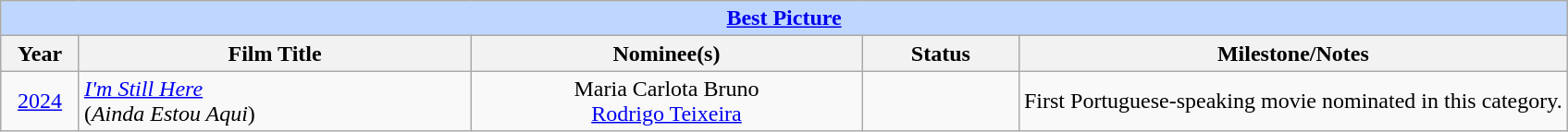<table class="wikitable" style="text-align: center">
<tr bgcolor=#bfd7ff>
<td colspan=6><strong><a href='#'>Best Picture</a></strong></td>
</tr>
<tr bgcolor=#ebf5ff>
<th width=5%>Year</th>
<th width=25%>Film Title</th>
<th width=25%>Nominee(s)</th>
<th width=10%>Status</th>
<th width=35%>Milestone/Notes</th>
</tr>
<tr>
<td><a href='#'>2024</a></td>
<td style="text-align: left"><em><a href='#'>I'm Still Here</a></em><br>(<em>Ainda Estou Aqui</em>)</td>
<td>Maria Carlota Bruno<br><a href='#'>Rodrigo Teixeira</a></td>
<td></td>
<td style="text-align: left">First Portuguese-speaking movie nominated in this category.</td>
</tr>
</table>
